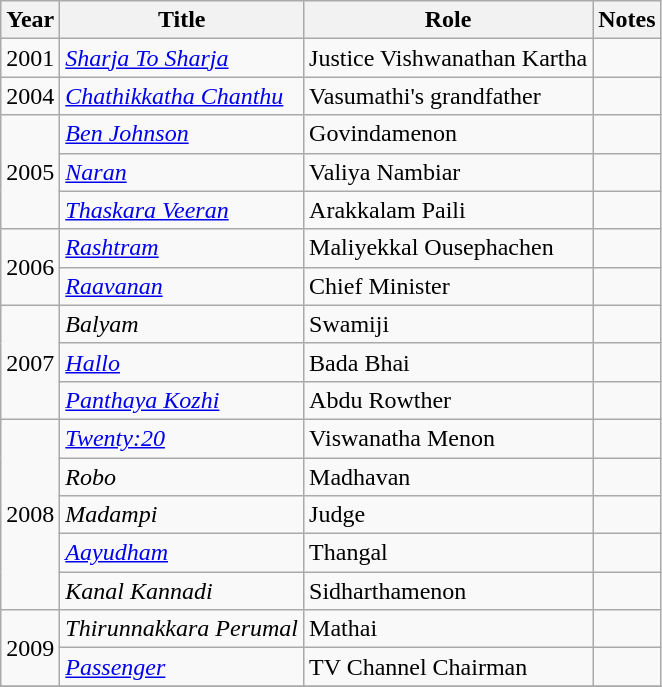<table class="wikitable sortable">
<tr>
<th>Year</th>
<th>Title</th>
<th>Role</th>
<th class="unsortable">Notes</th>
</tr>
<tr>
<td>2001</td>
<td><em><a href='#'>Sharja To Sharja</a></em></td>
<td>Justice Vishwanathan Kartha</td>
<td></td>
</tr>
<tr>
<td>2004</td>
<td><em><a href='#'>Chathikkatha Chanthu</a></em></td>
<td>Vasumathi's grandfather</td>
<td></td>
</tr>
<tr>
<td rowspan=3>2005</td>
<td><em><a href='#'>Ben Johnson</a></em></td>
<td>Govindamenon</td>
<td></td>
</tr>
<tr>
<td><em><a href='#'>Naran</a></em></td>
<td>Valiya Nambiar</td>
<td></td>
</tr>
<tr>
<td><em><a href='#'>Thaskara Veeran</a></em></td>
<td>Arakkalam Paili</td>
<td></td>
</tr>
<tr>
<td rowspan=2>2006</td>
<td><em><a href='#'>Rashtram</a></em></td>
<td>Maliyekkal Ousephachen</td>
<td></td>
</tr>
<tr>
<td><em><a href='#'>Raavanan</a></em></td>
<td>Chief Minister</td>
<td></td>
</tr>
<tr>
<td rowspan=3>2007</td>
<td><em>Balyam</em></td>
<td>Swamiji</td>
<td></td>
</tr>
<tr>
<td><em><a href='#'>Hallo</a></em></td>
<td>Bada Bhai</td>
<td></td>
</tr>
<tr>
<td><em><a href='#'>Panthaya Kozhi</a></em></td>
<td>Abdu Rowther</td>
<td></td>
</tr>
<tr>
<td rowspan=5>2008</td>
<td><em><a href='#'>Twenty:20</a></em></td>
<td>Viswanatha Menon</td>
<td></td>
</tr>
<tr>
<td><em>Robo</em></td>
<td>Madhavan</td>
<td></td>
</tr>
<tr>
<td><em>Madampi</em></td>
<td>Judge</td>
<td></td>
</tr>
<tr>
<td><em><a href='#'>Aayudham</a></em></td>
<td>Thangal</td>
<td></td>
</tr>
<tr>
<td><em>Kanal Kannadi</em></td>
<td>Sidharthamenon</td>
<td></td>
</tr>
<tr>
<td rowspan=2>2009</td>
<td><em>Thirunnakkara Perumal</em></td>
<td>Mathai</td>
<td></td>
</tr>
<tr>
<td><em><a href='#'>Passenger</a></em></td>
<td>TV Channel Chairman</td>
<td></td>
</tr>
<tr>
</tr>
</table>
